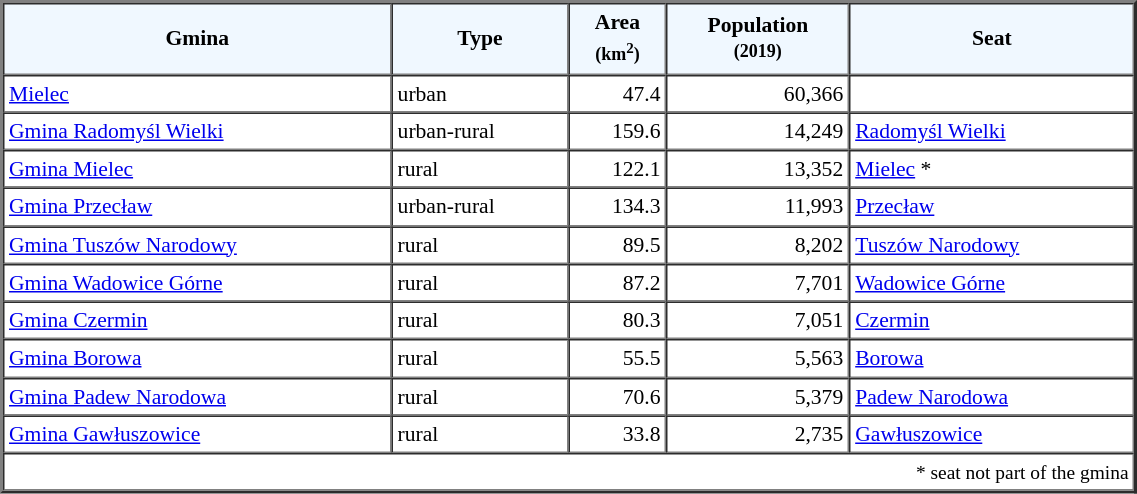<table width="60%" border="2" cellpadding="3" cellspacing="0" style="font-size:90%;line-height:120%;">
<tr bgcolor="F0F8FF">
<td style="text-align:center;"><strong>Gmina</strong></td>
<td style="text-align:center;"><strong>Type</strong></td>
<td style="text-align:center;"><strong>Area<br><small>(km<sup>2</sup>)</small></strong></td>
<td style="text-align:center;"><strong>Population<br><small>(2019)</small></strong></td>
<td style="text-align:center;"><strong>Seat</strong></td>
</tr>
<tr>
<td><a href='#'>Mielec</a></td>
<td>urban</td>
<td style="text-align:right;">47.4</td>
<td style="text-align:right;">60,366</td>
<td> </td>
</tr>
<tr>
<td><a href='#'>Gmina Radomyśl Wielki</a></td>
<td>urban-rural</td>
<td style="text-align:right;">159.6</td>
<td style="text-align:right;">14,249</td>
<td><a href='#'>Radomyśl Wielki</a></td>
</tr>
<tr>
<td><a href='#'>Gmina Mielec</a></td>
<td>rural</td>
<td style="text-align:right;">122.1</td>
<td style="text-align:right;">13,352</td>
<td><a href='#'>Mielec</a> *</td>
</tr>
<tr>
<td><a href='#'>Gmina Przecław</a></td>
<td>urban-rural</td>
<td style="text-align:right;">134.3</td>
<td style="text-align:right;">11,993</td>
<td><a href='#'>Przecław</a></td>
</tr>
<tr>
<td><a href='#'>Gmina Tuszów Narodowy</a></td>
<td>rural</td>
<td style="text-align:right;">89.5</td>
<td style="text-align:right;">8,202</td>
<td><a href='#'>Tuszów Narodowy</a></td>
</tr>
<tr>
<td><a href='#'>Gmina Wadowice Górne</a></td>
<td>rural</td>
<td style="text-align:right;">87.2</td>
<td style="text-align:right;">7,701</td>
<td><a href='#'>Wadowice Górne</a></td>
</tr>
<tr>
<td><a href='#'>Gmina Czermin</a></td>
<td>rural</td>
<td style="text-align:right;">80.3</td>
<td style="text-align:right;">7,051</td>
<td><a href='#'>Czermin</a></td>
</tr>
<tr>
<td><a href='#'>Gmina Borowa</a></td>
<td>rural</td>
<td style="text-align:right;">55.5</td>
<td style="text-align:right;">5,563</td>
<td><a href='#'>Borowa</a></td>
</tr>
<tr>
<td><a href='#'>Gmina Padew Narodowa</a></td>
<td>rural</td>
<td style="text-align:right;">70.6</td>
<td style="text-align:right;">5,379</td>
<td><a href='#'>Padew Narodowa</a></td>
</tr>
<tr>
<td><a href='#'>Gmina Gawłuszowice</a></td>
<td>rural</td>
<td style="text-align:right;">33.8</td>
<td style="text-align:right;">2,735</td>
<td><a href='#'>Gawłuszowice</a></td>
</tr>
<tr>
<td colspan=5 style="text-align:right;font-size:90%">* seat not part of the gmina</td>
</tr>
<tr>
</tr>
</table>
